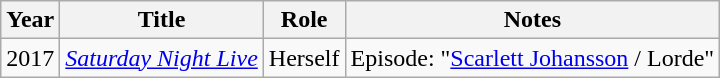<table class="wikitable sortable">
<tr>
<th>Year</th>
<th>Title</th>
<th>Role</th>
<th class="unsortable">Notes</th>
</tr>
<tr>
<td>2017</td>
<td><em><a href='#'>Saturday Night Live</a></em></td>
<td>Herself</td>
<td>Episode: "<a href='#'>Scarlett Johansson</a> / Lorde"</td>
</tr>
</table>
